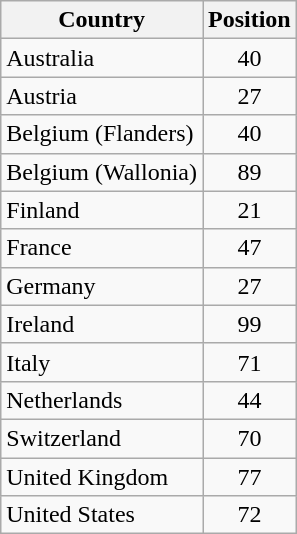<table class="wikitable sortable">
<tr>
<th>Country</th>
<th>Position</th>
</tr>
<tr>
<td>Australia</td>
<td align="center">40</td>
</tr>
<tr>
<td>Austria</td>
<td align="center">27</td>
</tr>
<tr>
<td>Belgium (Flanders)</td>
<td align="center">40</td>
</tr>
<tr>
<td>Belgium (Wallonia)</td>
<td align="center">89</td>
</tr>
<tr>
<td>Finland</td>
<td align="center">21</td>
</tr>
<tr>
<td>France</td>
<td align="center">47</td>
</tr>
<tr>
<td>Germany</td>
<td align="center">27</td>
</tr>
<tr>
<td>Ireland</td>
<td align="center">99</td>
</tr>
<tr>
<td>Italy</td>
<td align="center">71</td>
</tr>
<tr>
<td>Netherlands</td>
<td align="center">44</td>
</tr>
<tr>
<td>Switzerland</td>
<td align="center">70</td>
</tr>
<tr>
<td>United Kingdom</td>
<td align="center">77</td>
</tr>
<tr>
<td>United States</td>
<td align="center">72</td>
</tr>
</table>
